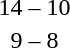<table style="text-align:center">
<tr>
<th width=200></th>
<th width=100></th>
<th width=200></th>
</tr>
<tr>
<td align=right><strong></strong></td>
<td>14 – 10</td>
<td align=left></td>
</tr>
<tr>
<td align=right><strong></strong></td>
<td>9 – 8</td>
<td align=left></td>
</tr>
</table>
